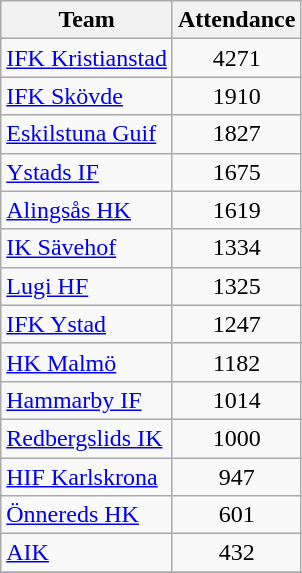<table class="wikitable sortable">
<tr>
<th>Team</th>
<th>Attendance</th>
</tr>
<tr>
<td><a href='#'>IFK Kristianstad</a></td>
<td align=center>4271</td>
</tr>
<tr>
<td><a href='#'>IFK Skövde</a></td>
<td align=center>1910</td>
</tr>
<tr>
<td><a href='#'>Eskilstuna Guif</a></td>
<td align=center>1827</td>
</tr>
<tr>
<td><a href='#'>Ystads IF</a></td>
<td align=center>1675</td>
</tr>
<tr>
<td><a href='#'>Alingsås HK</a></td>
<td align=center>1619</td>
</tr>
<tr>
<td><a href='#'>IK Sävehof</a></td>
<td align=center>1334</td>
</tr>
<tr>
<td><a href='#'>Lugi HF</a></td>
<td align=center>1325</td>
</tr>
<tr>
<td><a href='#'>IFK Ystad</a></td>
<td align=center>1247</td>
</tr>
<tr>
<td><a href='#'>HK Malmö</a></td>
<td align=center>1182</td>
</tr>
<tr>
<td><a href='#'>Hammarby IF</a></td>
<td align=center>1014</td>
</tr>
<tr>
<td><a href='#'>Redbergslids IK</a></td>
<td align=center>1000</td>
</tr>
<tr>
<td><a href='#'>HIF Karlskrona</a></td>
<td align=center>947</td>
</tr>
<tr>
<td><a href='#'>Önnereds HK</a></td>
<td align=center>601</td>
</tr>
<tr>
<td><a href='#'>AIK</a></td>
<td align=center>432</td>
</tr>
<tr>
</tr>
</table>
